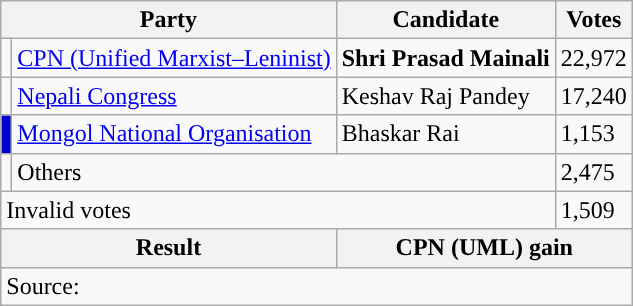<table class="wikitable">
<tr>
<th colspan="2">Party</th>
<th>Candidate</th>
<th>Votes</th>
</tr>
<tr>
<td style="background-color:"></td>
<td><a href='#'>CPN (Unified Marxist–Leninist)</a></td>
<td><strong>Shri Prasad Mainali</strong></td>
<td>22,972</td>
</tr>
<tr>
<td style="background-color:"></td>
<td><a href='#'>Nepali Congress</a></td>
<td>Keshav Raj Pandey</td>
<td>17,240</td>
</tr>
<tr>
<td style="background-color:mediumblue"></td>
<td><a href='#'>Mongol National Organisation</a></td>
<td>Bhaskar Rai</td>
<td>1,153</td>
</tr>
<tr>
<td></td>
<td colspan="2">Others</td>
<td>2,475</td>
</tr>
<tr>
<td colspan="3">Invalid votes</td>
<td>1,509</td>
</tr>
<tr>
<th colspan="2">Result</th>
<th colspan="2">CPN (UML) gain</th>
</tr>
<tr>
<td colspan="4">Source: </td>
</tr>
</table>
